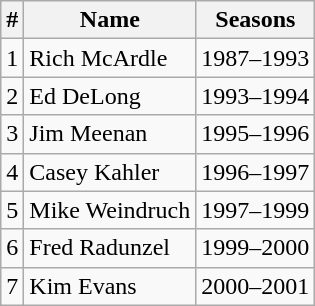<table class="wikitable">
<tr>
<th>#</th>
<th>Name</th>
<th>Seasons</th>
</tr>
<tr>
<td>1</td>
<td>Rich McArdle</td>
<td>1987–1993</td>
</tr>
<tr>
<td>2</td>
<td>Ed DeLong</td>
<td>1993–1994</td>
</tr>
<tr>
<td>3</td>
<td>Jim Meenan</td>
<td>1995–1996</td>
</tr>
<tr>
<td>4</td>
<td>Casey Kahler</td>
<td>1996–1997</td>
</tr>
<tr>
<td>5</td>
<td>Mike Weindruch</td>
<td>1997–1999</td>
</tr>
<tr>
<td>6</td>
<td>Fred Radunzel</td>
<td>1999–2000</td>
</tr>
<tr>
<td>7</td>
<td>Kim Evans</td>
<td>2000–2001</td>
</tr>
</table>
